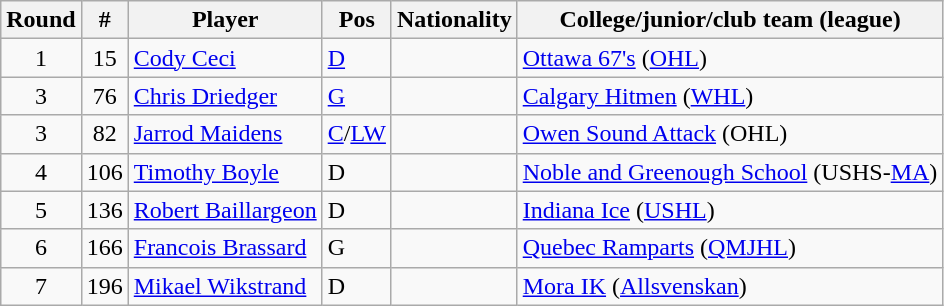<table class="wikitable">
<tr>
<th>Round</th>
<th>#</th>
<th>Player</th>
<th>Pos</th>
<th>Nationality</th>
<th>College/junior/club team (league)</th>
</tr>
<tr>
<td style="text-align:center;">1</td>
<td style="text-align:center;">15</td>
<td><a href='#'>Cody Ceci</a></td>
<td><a href='#'>D</a></td>
<td></td>
<td><a href='#'>Ottawa 67's</a> (<a href='#'>OHL</a>)</td>
</tr>
<tr>
<td style="text-align:center;">3</td>
<td style="text-align:center;">76</td>
<td><a href='#'>Chris Driedger</a></td>
<td><a href='#'>G</a></td>
<td></td>
<td><a href='#'>Calgary Hitmen</a> (<a href='#'>WHL</a>)</td>
</tr>
<tr>
<td style="text-align:center;">3</td>
<td style="text-align:center;">82</td>
<td><a href='#'>Jarrod Maidens</a></td>
<td><a href='#'>C</a>/<a href='#'>LW</a></td>
<td></td>
<td><a href='#'>Owen Sound Attack</a> (OHL)</td>
</tr>
<tr>
<td style="text-align:center;">4</td>
<td style="text-align:center;">106</td>
<td><a href='#'>Timothy Boyle</a></td>
<td>D</td>
<td></td>
<td><a href='#'>Noble and Greenough School</a> (USHS-<a href='#'>MA</a>)</td>
</tr>
<tr>
<td style="text-align:center;">5</td>
<td style="text-align:center;">136</td>
<td><a href='#'>Robert Baillargeon</a></td>
<td>D</td>
<td></td>
<td><a href='#'>Indiana Ice</a> (<a href='#'>USHL</a>)</td>
</tr>
<tr>
<td style="text-align:center;">6</td>
<td style="text-align:center;">166</td>
<td><a href='#'>Francois Brassard</a></td>
<td>G</td>
<td></td>
<td><a href='#'>Quebec Ramparts</a> (<a href='#'>QMJHL</a>)</td>
</tr>
<tr>
<td style="text-align:center;">7</td>
<td style="text-align:center;">196</td>
<td><a href='#'>Mikael Wikstrand</a></td>
<td>D</td>
<td></td>
<td><a href='#'>Mora IK</a> (<a href='#'>Allsvenskan</a>)</td>
</tr>
</table>
